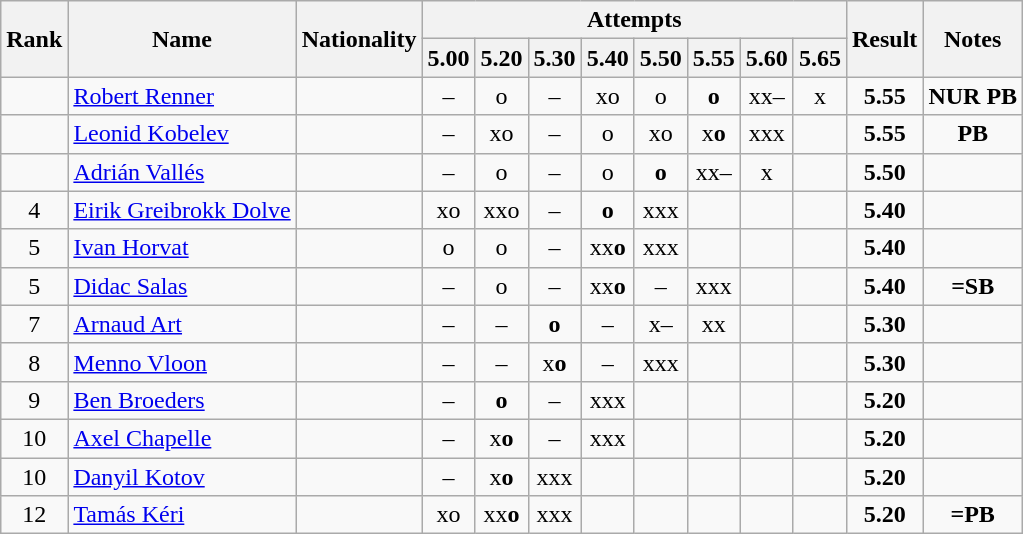<table class="wikitable sortable" style="text-align:center">
<tr>
<th rowspan=2>Rank</th>
<th rowspan=2>Name</th>
<th rowspan=2>Nationality</th>
<th colspan=8>Attempts</th>
<th rowspan=2>Result</th>
<th rowspan=2>Notes</th>
</tr>
<tr>
<th>5.00</th>
<th>5.20</th>
<th>5.30</th>
<th>5.40</th>
<th>5.50</th>
<th>5.55</th>
<th>5.60</th>
<th>5.65</th>
</tr>
<tr>
<td></td>
<td align=left><a href='#'>Robert Renner</a></td>
<td align=left></td>
<td>–</td>
<td>o</td>
<td>–</td>
<td>xo</td>
<td>o</td>
<td><strong>o</strong></td>
<td>xx–</td>
<td>x</td>
<td><strong>5.55</strong></td>
<td><strong>NUR PB</strong></td>
</tr>
<tr>
<td></td>
<td align=left><a href='#'>Leonid Kobelev</a></td>
<td align=left></td>
<td>–</td>
<td>xo</td>
<td>–</td>
<td>o</td>
<td>xo</td>
<td>x<strong>o</strong></td>
<td>xxx</td>
<td></td>
<td><strong>5.55</strong></td>
<td><strong>PB</strong></td>
</tr>
<tr>
<td></td>
<td align=left><a href='#'>Adrián Vallés</a></td>
<td align=left></td>
<td>–</td>
<td>o</td>
<td>–</td>
<td>o</td>
<td><strong>o</strong></td>
<td>xx–</td>
<td>x</td>
<td></td>
<td><strong>5.50</strong></td>
<td></td>
</tr>
<tr>
<td>4</td>
<td align=left><a href='#'>Eirik Greibrokk Dolve</a></td>
<td align=left></td>
<td>xo</td>
<td>xxo</td>
<td>–</td>
<td><strong>o</strong></td>
<td>xxx</td>
<td></td>
<td></td>
<td></td>
<td><strong>5.40</strong></td>
<td></td>
</tr>
<tr>
<td>5</td>
<td align=left><a href='#'>Ivan Horvat</a></td>
<td align=left></td>
<td>o</td>
<td>o</td>
<td>–</td>
<td>xx<strong>o</strong></td>
<td>xxx</td>
<td></td>
<td></td>
<td></td>
<td><strong>5.40</strong></td>
<td></td>
</tr>
<tr>
<td>5</td>
<td align=left><a href='#'>Didac Salas</a></td>
<td align=left></td>
<td>–</td>
<td>o</td>
<td>–</td>
<td>xx<strong>o</strong></td>
<td>–</td>
<td>xxx</td>
<td></td>
<td></td>
<td><strong>5.40</strong></td>
<td><strong>=SB</strong></td>
</tr>
<tr>
<td>7</td>
<td align=left><a href='#'>Arnaud Art</a></td>
<td align=left></td>
<td>–</td>
<td>–</td>
<td><strong>o</strong></td>
<td>–</td>
<td>x–</td>
<td>xx</td>
<td></td>
<td></td>
<td><strong>5.30</strong></td>
<td></td>
</tr>
<tr>
<td>8</td>
<td align=left><a href='#'>Menno Vloon</a></td>
<td align=left></td>
<td>–</td>
<td>–</td>
<td>x<strong>o</strong></td>
<td>–</td>
<td>xxx</td>
<td></td>
<td></td>
<td></td>
<td><strong>5.30</strong></td>
<td></td>
</tr>
<tr>
<td>9</td>
<td align=left><a href='#'>Ben Broeders</a></td>
<td align=left></td>
<td>–</td>
<td><strong>o</strong></td>
<td>–</td>
<td>xxx</td>
<td></td>
<td></td>
<td></td>
<td></td>
<td><strong>5.20</strong></td>
<td></td>
</tr>
<tr>
<td>10</td>
<td align=left><a href='#'>Axel Chapelle</a></td>
<td align=left></td>
<td>–</td>
<td>x<strong>o</strong></td>
<td>–</td>
<td>xxx</td>
<td></td>
<td></td>
<td></td>
<td></td>
<td><strong>5.20</strong></td>
<td></td>
</tr>
<tr>
<td>10</td>
<td align=left><a href='#'>Danyil Kotov</a></td>
<td align=left></td>
<td>–</td>
<td>x<strong>o</strong></td>
<td>xxx</td>
<td></td>
<td></td>
<td></td>
<td></td>
<td></td>
<td><strong>5.20</strong></td>
<td></td>
</tr>
<tr>
<td>12</td>
<td align=left><a href='#'>Tamás Kéri</a></td>
<td align=left></td>
<td>xo</td>
<td>xx<strong>o</strong></td>
<td>xxx</td>
<td></td>
<td></td>
<td></td>
<td></td>
<td></td>
<td><strong>5.20</strong></td>
<td><strong>=PB</strong></td>
</tr>
</table>
